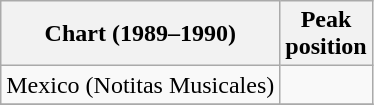<table class="wikitable">
<tr>
<th>Chart (1989–1990)</th>
<th>Peak<br>position</th>
</tr>
<tr>
<td>Mexico (Notitas Musicales)</td>
<td></td>
</tr>
<tr>
</tr>
</table>
